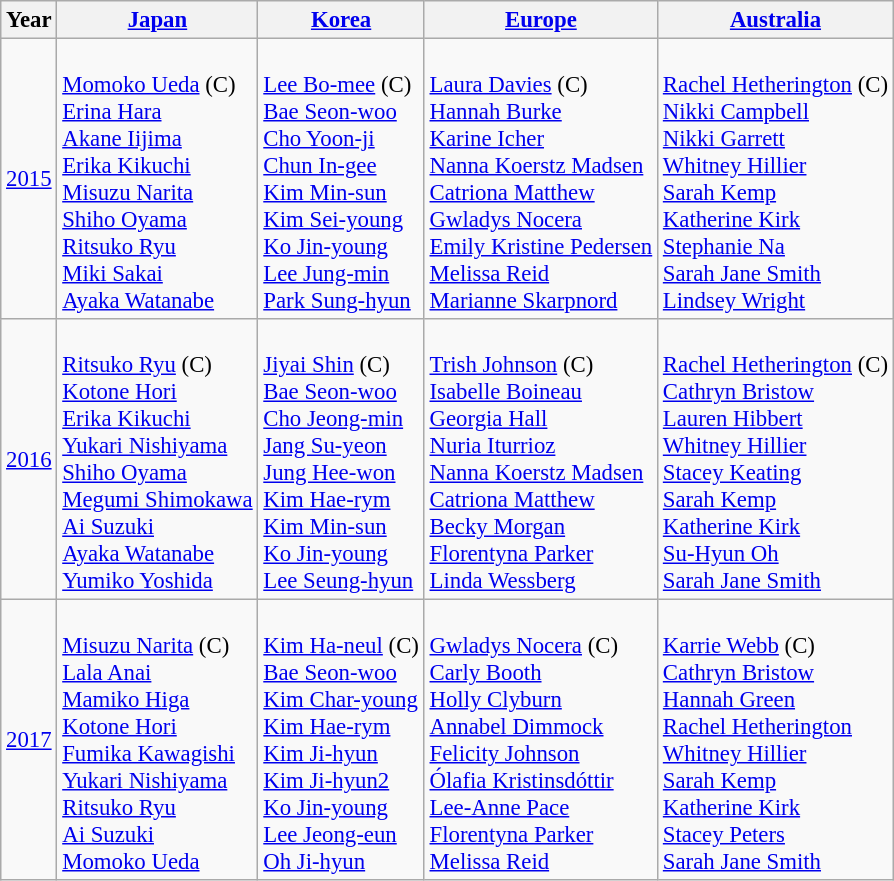<table class=wikitable style="font-size:95%">
<tr>
<th>Year</th>
<th><a href='#'>Japan</a></th>
<th><a href='#'>Korea</a></th>
<th><a href='#'>Europe</a></th>
<th><a href='#'>Australia</a></th>
</tr>
<tr>
<td><a href='#'>2015</a></td>
<td><br><a href='#'>Momoko Ueda</a> (C)<br>
<a href='#'>Erina Hara</a><br>
<a href='#'>Akane Iijima</a><br>
<a href='#'>Erika Kikuchi</a><br>
<a href='#'>Misuzu Narita</a><br>
<a href='#'>Shiho Oyama</a><br>
<a href='#'>Ritsuko Ryu</a><br>
<a href='#'>Miki Sakai</a><br>
<a href='#'>Ayaka Watanabe</a></td>
<td><br><a href='#'>Lee Bo-mee</a> (C)<br>
<a href='#'>Bae Seon-woo</a><br>
<a href='#'>Cho Yoon-ji</a><br>
<a href='#'>Chun In-gee</a><br>
<a href='#'>Kim Min-sun</a><br>
<a href='#'>Kim Sei-young</a><br>
<a href='#'>Ko Jin-young</a><br>
<a href='#'>Lee Jung-min</a><br>
<a href='#'>Park Sung-hyun</a></td>
<td><br><a href='#'>Laura Davies</a> (C)<br>
<a href='#'>Hannah Burke</a><br>
<a href='#'>Karine Icher</a><br>
<a href='#'>Nanna Koerstz Madsen</a><br>
<a href='#'>Catriona Matthew</a><br>
<a href='#'>Gwladys Nocera</a><br>
<a href='#'>Emily Kristine Pedersen</a><br>
<a href='#'>Melissa Reid</a><br>
<a href='#'>Marianne Skarpnord</a></td>
<td><br><a href='#'>Rachel Hetherington</a> (C)<br>
<a href='#'>Nikki Campbell</a><br>
<a href='#'>Nikki Garrett</a><br>
<a href='#'>Whitney Hillier</a><br>
<a href='#'>Sarah Kemp</a><br>
<a href='#'>Katherine Kirk</a><br>
<a href='#'>Stephanie Na</a><br>
<a href='#'>Sarah Jane Smith</a><br>
<a href='#'>Lindsey Wright</a></td>
</tr>
<tr>
<td><a href='#'>2016</a></td>
<td><br><a href='#'>Ritsuko Ryu</a> (C)<br>
<a href='#'>Kotone Hori</a><br>
<a href='#'>Erika Kikuchi</a><br>
<a href='#'>Yukari Nishiyama</a><br>
<a href='#'>Shiho Oyama</a><br>
<a href='#'>Megumi Shimokawa</a><br>
<a href='#'>Ai Suzuki</a><br>
<a href='#'>Ayaka Watanabe</a><br>
<a href='#'>Yumiko Yoshida</a></td>
<td><br><a href='#'>Jiyai Shin</a> (C)<br>
<a href='#'>Bae Seon-woo</a><br>
<a href='#'>Cho Jeong-min</a><br>
<a href='#'>Jang Su-yeon</a><br>
<a href='#'>Jung Hee-won</a><br>
<a href='#'>Kim Hae-rym</a><br>
<a href='#'>Kim Min-sun</a><br>
<a href='#'>Ko Jin-young</a><br>
<a href='#'>Lee Seung-hyun</a></td>
<td><br><a href='#'>Trish Johnson</a> (C)<br>
<a href='#'>Isabelle Boineau</a><br>
<a href='#'>Georgia Hall</a><br>
<a href='#'>Nuria Iturrioz</a><br>
<a href='#'>Nanna Koerstz Madsen</a><br>
<a href='#'>Catriona Matthew</a><br>
<a href='#'>Becky Morgan</a><br>
<a href='#'>Florentyna Parker</a><br>
<a href='#'>Linda Wessberg</a></td>
<td><br><a href='#'>Rachel Hetherington</a> (C)<br>
<a href='#'>Cathryn Bristow</a><br>
<a href='#'>Lauren Hibbert</a><br>
<a href='#'>Whitney Hillier</a><br>
<a href='#'>Stacey Keating</a><br>
<a href='#'>Sarah Kemp</a><br>
<a href='#'>Katherine Kirk</a><br>
<a href='#'>Su-Hyun Oh</a><br>
<a href='#'>Sarah Jane Smith</a></td>
</tr>
<tr>
<td><a href='#'>2017</a></td>
<td><br><a href='#'>Misuzu Narita</a> (C)<br>
<a href='#'>Lala Anai</a><br>
<a href='#'>Mamiko Higa</a><br>
<a href='#'>Kotone Hori</a><br>
<a href='#'>Fumika Kawagishi</a><br>
<a href='#'>Yukari Nishiyama</a><br>
<a href='#'>Ritsuko Ryu</a><br>
<a href='#'>Ai Suzuki</a><br>
<a href='#'>Momoko Ueda</a></td>
<td><br><a href='#'>Kim Ha-neul</a> (C)<br>
<a href='#'>Bae Seon-woo</a><br>
<a href='#'>Kim Char-young</a><br>
<a href='#'>Kim Hae-rym</a><br>
<a href='#'>Kim Ji-hyun</a><br>
<a href='#'>Kim Ji-hyun2</a><br>
<a href='#'>Ko Jin-young</a><br>
<a href='#'>Lee Jeong-eun</a><br>
<a href='#'>Oh Ji-hyun</a></td>
<td><br><a href='#'>Gwladys Nocera</a> (C)<br>
<a href='#'>Carly Booth</a><br>
<a href='#'>Holly Clyburn</a><br>
<a href='#'>Annabel Dimmock</a><br>
<a href='#'>Felicity Johnson</a><br>
<a href='#'>Ólafia Kristinsdóttir</a><br>
<a href='#'>Lee-Anne Pace</a><br>
<a href='#'>Florentyna Parker</a><br>
<a href='#'>Melissa Reid</a></td>
<td><br><a href='#'>Karrie Webb</a> (C)<br>
<a href='#'>Cathryn Bristow</a><br>
<a href='#'>Hannah Green</a><br>
<a href='#'>Rachel Hetherington</a><br>
<a href='#'>Whitney Hillier</a><br>
<a href='#'>Sarah Kemp</a><br>
<a href='#'>Katherine Kirk</a><br>
<a href='#'>Stacey Peters</a><br>
<a href='#'>Sarah Jane Smith</a></td>
</tr>
</table>
